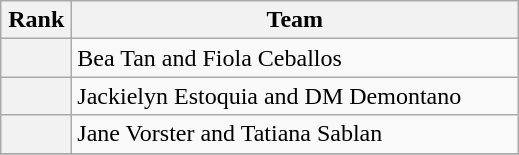<table class="wikitable" style="text-align: center;">
<tr>
<th width=40>Rank</th>
<th width=290>Team</th>
</tr>
<tr>
<th></th>
<td style="text-align:left;">Bea Tan and Fiola Ceballos</td>
</tr>
<tr>
<th></th>
<td style="text-align:left;">Jackielyn Estoquia and DM Demontano</td>
</tr>
<tr>
<th></th>
<td style="text-align:left;">Jane Vorster and Tatiana Sablan</td>
</tr>
<tr>
</tr>
</table>
